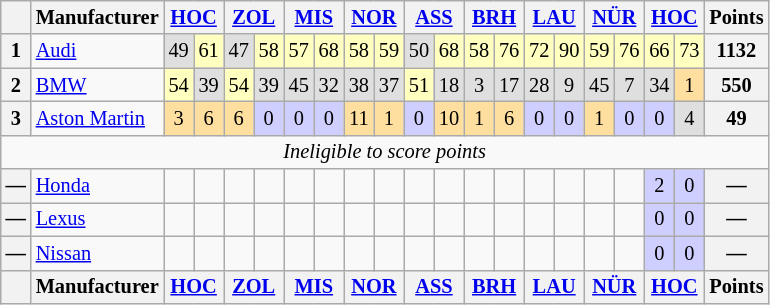<table class="wikitable" style="font-size:85%; text-align:center;">
<tr>
<th></th>
<th>Manufacturer</th>
<th colspan=2><a href='#'>HOC</a><br></th>
<th colspan=2><a href='#'>ZOL</a><br></th>
<th colspan=2><a href='#'>MIS</a><br></th>
<th colspan=2><a href='#'>NOR</a><br></th>
<th colspan=2><a href='#'>ASS</a><br></th>
<th colspan=2><a href='#'>BRH</a><br></th>
<th colspan=2><a href='#'>LAU</a><br></th>
<th colspan=2><a href='#'>NÜR</a><br></th>
<th colspan=2><a href='#'>HOC</a><br></th>
<th>Points</th>
</tr>
<tr>
<th>1</th>
<td align="left"><a href='#'>Audi</a></td>
<td style="background:#DFDFDF;">49</td>
<td style="background:#FFFFBF;">61</td>
<td style="background:#DFDFDF;">47</td>
<td style="background:#FFFFBF;">58</td>
<td style="background:#FFFFBF;">57</td>
<td style="background:#FFFFBF;">68</td>
<td style="background:#FFFFBF;">58</td>
<td style="background:#FFFFBF;">59</td>
<td style="background:#DFDFDF;">50</td>
<td style="background:#FFFFBF;">68</td>
<td style="background:#FFFFBF;">58</td>
<td style="background:#FFFFBF;">76</td>
<td style="background:#FFFFBF;">72</td>
<td style="background:#FFFFBF;">90</td>
<td style="background:#FFFFBF;">59</td>
<td style="background:#FFFFBF;">76</td>
<td style="background:#FFFFBF;">66</td>
<td style="background:#FFFFBF;">73</td>
<th>1132</th>
</tr>
<tr>
<th>2</th>
<td align="left"><a href='#'>BMW</a></td>
<td style="background:#FFFFBF;">54</td>
<td style="background:#DFDFDF;">39</td>
<td style="background:#FFFFBF;">54</td>
<td style="background:#DFDFDF;">39</td>
<td style="background:#DFDFDF;">45</td>
<td style="background:#DFDFDF;">32</td>
<td style="background:#DFDFDF;">38</td>
<td style="background:#DFDFDF;">37</td>
<td style="background:#FFFFBF;">51</td>
<td style="background:#DFDFDF;">18</td>
<td style="background:#DFDFDF;">3</td>
<td style="background:#DFDFDF;">17</td>
<td style="background:#DFDFDF;">28</td>
<td style="background:#DFDFDF;">9</td>
<td style="background:#DFDFDF;">45</td>
<td style="background:#DFDFDF;">7</td>
<td style="background:#DFDFDF;">34</td>
<td style="background:#FFDF9F;">1</td>
<th>550</th>
</tr>
<tr>
<th>3</th>
<td align="left"><a href='#'>Aston Martin</a></td>
<td style="background:#FFDF9F;">3</td>
<td style="background:#FFDF9F;">6</td>
<td style="background:#FFDF9F;">6</td>
<td style="background:#CFCFFF;">0</td>
<td style="background:#CFCFFF;">0</td>
<td style="background:#CFCFFF;">0</td>
<td style="background:#FFDF9F;">11</td>
<td style="background:#FFDF9F;">1</td>
<td style="background:#CFCFFF;">0</td>
<td style="background:#FFDF9F;">10</td>
<td style="background:#FFDF9F;">1</td>
<td style="background:#FFDF9F;">6</td>
<td style="background:#CFCFFF;">0</td>
<td style="background:#CFCFFF;">0</td>
<td style="background:#FFDF9F;">1</td>
<td style="background:#CFCFFF;">0</td>
<td style="background:#CFCFFF;">0</td>
<td style="background:#DFDFDF;">4</td>
<th>49</th>
</tr>
<tr>
<td colspan="22"><em>Ineligible to score points</em></td>
</tr>
<tr>
<th>—</th>
<td align="left"><a href='#'>Honda</a></td>
<td></td>
<td></td>
<td></td>
<td></td>
<td></td>
<td></td>
<td></td>
<td></td>
<td></td>
<td></td>
<td></td>
<td></td>
<td></td>
<td></td>
<td></td>
<td></td>
<td style="background:#CFCFFF;">2</td>
<td style="background:#CFCFFF;">0</td>
<th>—</th>
</tr>
<tr>
<th>—</th>
<td align="left"><a href='#'>Lexus</a></td>
<td></td>
<td></td>
<td></td>
<td></td>
<td></td>
<td></td>
<td></td>
<td></td>
<td></td>
<td></td>
<td></td>
<td></td>
<td></td>
<td></td>
<td></td>
<td></td>
<td style="background:#CFCFFF;">0</td>
<td style="background:#CFCFFF;">0</td>
<th>—</th>
</tr>
<tr>
<th>—</th>
<td align="left"><a href='#'>Nissan</a></td>
<td></td>
<td></td>
<td></td>
<td></td>
<td></td>
<td></td>
<td></td>
<td></td>
<td></td>
<td></td>
<td></td>
<td></td>
<td></td>
<td></td>
<td></td>
<td></td>
<td style="background:#CFCFFF;">0</td>
<td style="background:#CFCFFF;">0</td>
<th>—</th>
</tr>
<tr>
<th></th>
<th>Manufacturer</th>
<th colspan=2><a href='#'>HOC</a><br></th>
<th colspan=2><a href='#'>ZOL</a><br></th>
<th colspan=2><a href='#'>MIS</a><br></th>
<th colspan=2><a href='#'>NOR</a><br></th>
<th colspan=2><a href='#'>ASS</a><br></th>
<th colspan=2><a href='#'>BRH</a><br></th>
<th colspan=2><a href='#'>LAU</a><br></th>
<th colspan=2><a href='#'>NÜR</a><br></th>
<th colspan=2><a href='#'>HOC</a><br></th>
<th>Points</th>
</tr>
</table>
